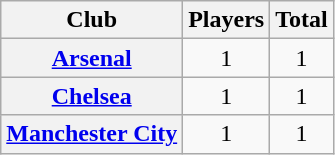<table class="sortable wikitable plainrowheaders" style="text-align:center;">
<tr>
<th scope="col">Club</th>
<th scope="col">Players</th>
<th scope="col">Total</th>
</tr>
<tr>
<th scope="row"><a href='#'>Arsenal</a></th>
<td>1</td>
<td>1</td>
</tr>
<tr>
<th scope="row"><a href='#'>Chelsea</a></th>
<td>1</td>
<td>1</td>
</tr>
<tr>
<th scope="row"><a href='#'>Manchester City</a></th>
<td>1</td>
<td>1</td>
</tr>
</table>
